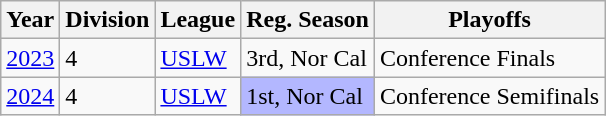<table class="wikitable">
<tr>
<th>Year</th>
<th>Division</th>
<th>League</th>
<th>Reg. Season</th>
<th>Playoffs</th>
</tr>
<tr>
<td><a href='#'>2023</a></td>
<td>4</td>
<td><a href='#'>USLW</a></td>
<td>3rd, Nor Cal</td>
<td>Conference Finals</td>
</tr>
<tr>
<td><a href='#'>2024</a></td>
<td>4</td>
<td><a href='#'>USLW</a></td>
<td bgcolor="B3B7FF">1st, Nor Cal</td>
<td>Conference Semifinals</td>
</tr>
</table>
